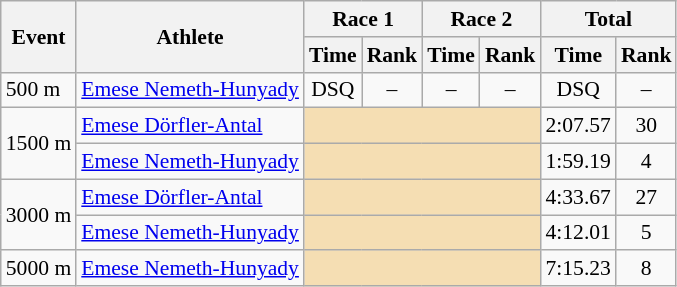<table class="wikitable" border="1" style="font-size:90%">
<tr>
<th rowspan=2>Event</th>
<th rowspan=2>Athlete</th>
<th colspan=2>Race 1</th>
<th colspan=2>Race 2</th>
<th colspan=2>Total</th>
</tr>
<tr>
<th>Time</th>
<th>Rank</th>
<th>Time</th>
<th>Rank</th>
<th>Time</th>
<th>Rank</th>
</tr>
<tr>
<td>500 m</td>
<td><a href='#'>Emese Nemeth-Hunyady</a></td>
<td align=center>DSQ</td>
<td align=center>–</td>
<td align=center>–</td>
<td align=center>–</td>
<td align=center>DSQ</td>
<td align=center>–</td>
</tr>
<tr>
<td rowspan=2>1500 m</td>
<td><a href='#'>Emese Dörfler-Antal</a></td>
<td colspan="4" bgcolor="wheat"></td>
<td align=center>2:07.57</td>
<td align=center>30</td>
</tr>
<tr>
<td><a href='#'>Emese Nemeth-Hunyady</a></td>
<td colspan="4" bgcolor="wheat"></td>
<td align=center>1:59.19</td>
<td align=center>4</td>
</tr>
<tr>
<td rowspan=2>3000 m</td>
<td><a href='#'>Emese Dörfler-Antal</a></td>
<td colspan="4" bgcolor="wheat"></td>
<td align=center>4:33.67</td>
<td align=center>27</td>
</tr>
<tr>
<td><a href='#'>Emese Nemeth-Hunyady</a></td>
<td colspan="4" bgcolor="wheat"></td>
<td align=center>4:12.01</td>
<td align=center>5</td>
</tr>
<tr>
<td>5000 m</td>
<td><a href='#'>Emese Nemeth-Hunyady</a></td>
<td colspan="4" bgcolor="wheat"></td>
<td align=center>7:15.23</td>
<td align=center>8</td>
</tr>
</table>
